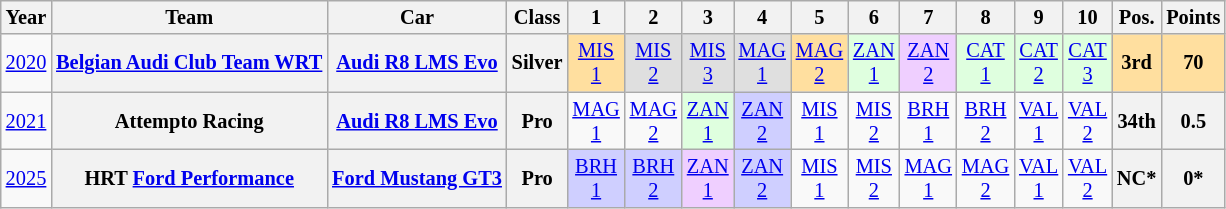<table class="wikitable" border="1" style="text-align:center; font-size:85%;">
<tr>
<th>Year</th>
<th>Team</th>
<th>Car</th>
<th>Class</th>
<th>1</th>
<th>2</th>
<th>3</th>
<th>4</th>
<th>5</th>
<th>6</th>
<th>7</th>
<th>8</th>
<th>9</th>
<th>10</th>
<th>Pos.</th>
<th>Points</th>
</tr>
<tr>
<td><a href='#'>2020</a></td>
<th><a href='#'>Belgian Audi Club Team WRT</a></th>
<th><a href='#'>Audi R8 LMS Evo</a></th>
<th>Silver</th>
<td style="background:#FFDF9F;"><a href='#'>MIS<br>1</a><br></td>
<td style="background:#DFDFDF;"><a href='#'>MIS<br>2</a><br></td>
<td style="background:#DFDFDF;"><a href='#'>MIS<br>3</a><br></td>
<td style="background:#DFDFDF;"><a href='#'>MAG<br>1</a><br></td>
<td style="background:#FFDF9F;"><a href='#'>MAG<br>2</a><br></td>
<td style="background:#DFFFDF;"><a href='#'>ZAN<br>1</a><br></td>
<td style="background:#EFCFFF;"><a href='#'>ZAN<br>2</a><br></td>
<td style="background:#DFFFDF;"><a href='#'>CAT<br>1</a><br></td>
<td style="background:#DFFFDF;"><a href='#'>CAT<br>2</a><br></td>
<td style="background:#DFFFDF;"><a href='#'>CAT<br>3</a><br></td>
<th style="background:#FFDF9F;">3rd</th>
<th style="background:#FFDF9F;">70</th>
</tr>
<tr>
<td><a href='#'>2021</a></td>
<th>Attempto Racing</th>
<th><a href='#'>Audi R8 LMS Evo</a></th>
<th>Pro</th>
<td style="background:#;"><a href='#'>MAG<br>1</a></td>
<td style="background:#;"><a href='#'>MAG<br>2</a></td>
<td style="background:#DFFFDF;"><a href='#'>ZAN<br>1</a><br></td>
<td style="background:#CFCFFF;"><a href='#'>ZAN<br>2</a><br></td>
<td style="background:#;"><a href='#'>MIS<br>1</a></td>
<td style="background:#;"><a href='#'>MIS<br>2</a></td>
<td style="background:#;"><a href='#'>BRH<br>1</a></td>
<td style="background:#;"><a href='#'>BRH<br>2</a></td>
<td style="background:#;"><a href='#'>VAL<br>1</a></td>
<td style="background:#;"><a href='#'>VAL<br>2</a></td>
<th>34th</th>
<th>0.5</th>
</tr>
<tr>
<td><a href='#'>2025</a></td>
<th>HRT <a href='#'>Ford Performance</a></th>
<th><a href='#'>Ford Mustang GT3</a></th>
<th>Pro</th>
<td style="background:#CFCFFF;"><a href='#'>BRH<br>1</a><br></td>
<td style="background:#CFCFFF;"><a href='#'>BRH<br>2</a><br></td>
<td style="background:#EFCFFF;"><a href='#'>ZAN<br>1</a><br></td>
<td style="background:#CFCFFF;"><a href='#'>ZAN<br>2</a><br></td>
<td style="background:#;"><a href='#'>MIS<br>1</a><br></td>
<td style="background:#;"><a href='#'>MIS<br>2</a><br></td>
<td style="background:#;"><a href='#'>MAG<br>1</a><br></td>
<td style="background:#;"><a href='#'>MAG<br>2</a><br></td>
<td style="background:#;"><a href='#'>VAL<br>1</a><br></td>
<td style="background:#;"><a href='#'>VAL<br>2</a><br></td>
<th>NC*</th>
<th>0*</th>
</tr>
</table>
